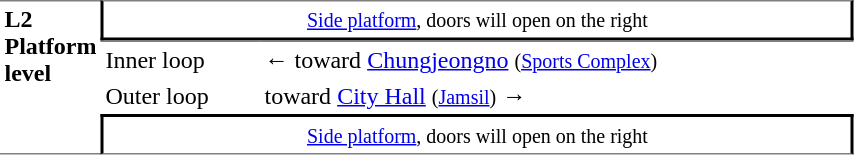<table table border=0 cellspacing=0 cellpadding=3>
<tr>
<td style="border-top:solid 1px gray;border-bottom:solid 1px gray;" width=50 rowspan=10 valign=top><strong>L2<br>Platform level</strong></td>
<td style="border-top:solid 1px gray;border-right:solid 2px black;border-left:solid 2px black;border-bottom:solid 2px black;text-align:center;" colspan=2><small><a href='#'>Side platform</a>, doors will open on the right </small></td>
</tr>
<tr>
<td style="border-bottom:solid 0px gray;border-top:solid 1px gray;" width=100>Inner loop</td>
<td style="border-bottom:solid 0px gray;border-top:solid 1px gray;" width=390>←  toward <a href='#'>Chungjeongno</a> <small>(<a href='#'>Sports Complex</a>)</small></td>
</tr>
<tr>
<td>Outer loop</td>
<td>  toward <a href='#'>City Hall</a> <small>(<a href='#'>Jamsil</a>)</small> →</td>
</tr>
<tr>
<td style="border-top:solid 2px black;border-right:solid 2px black;border-left:solid 2px black;border-bottom:solid 1px gray;text-align:center;" colspan=2><small><a href='#'>Side platform</a>, doors will open on the right </small></td>
</tr>
</table>
